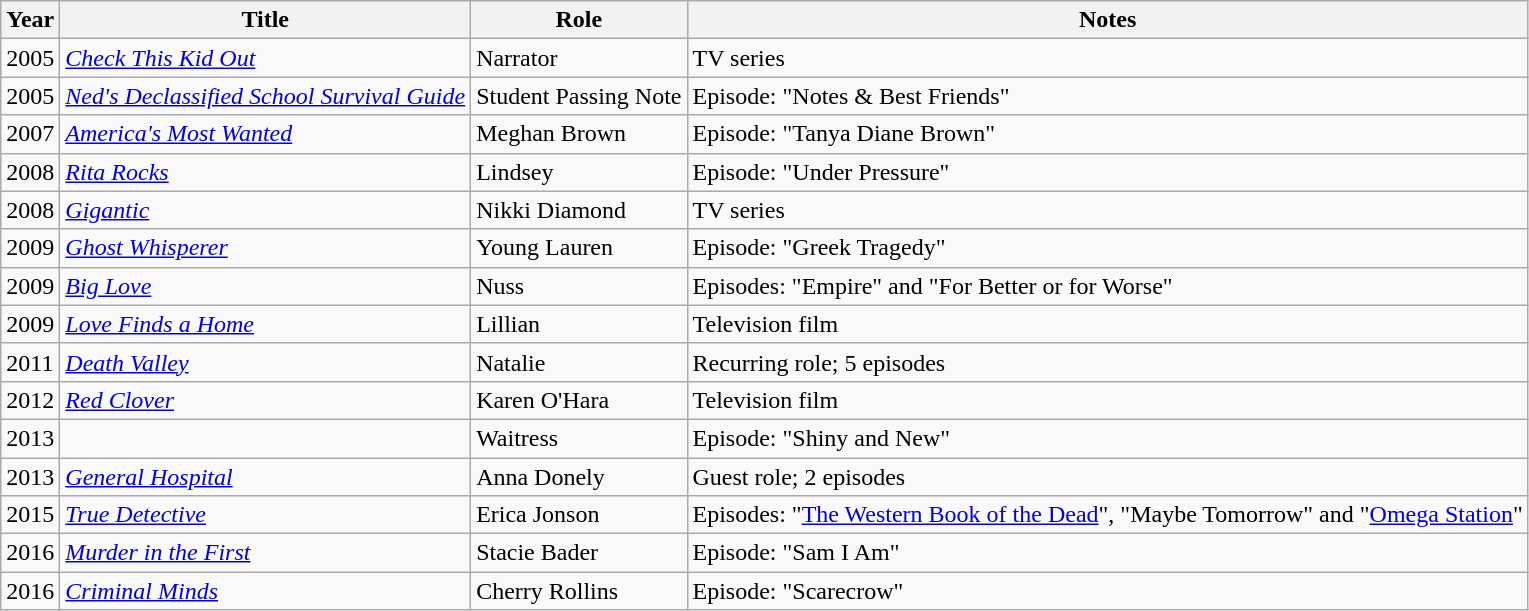<table class="wikitable sortable">
<tr>
<th>Year</th>
<th>Title</th>
<th>Role</th>
<th class="unsortable">Notes</th>
</tr>
<tr>
<td>2005</td>
<td><em><a href='#'>Check This Kid Out</a></em></td>
<td>Narrator</td>
<td>TV series</td>
</tr>
<tr>
<td>2005</td>
<td><em><a href='#'>Ned's Declassified School Survival Guide</a></em></td>
<td>Student Passing Note</td>
<td>Episode: "Notes & Best Friends"</td>
</tr>
<tr>
<td>2007</td>
<td><em><a href='#'>America's Most Wanted</a></em></td>
<td>Meghan Brown</td>
<td>Episode: "Tanya Diane Brown"</td>
</tr>
<tr>
<td>2008</td>
<td><em><a href='#'>Rita Rocks</a></em></td>
<td>Lindsey</td>
<td>Episode: "Under Pressure"</td>
</tr>
<tr>
<td>2008</td>
<td><em><a href='#'>Gigantic</a></em></td>
<td>Nikki Diamond</td>
<td>TV series</td>
</tr>
<tr>
<td>2009</td>
<td><em><a href='#'>Ghost Whisperer</a></em></td>
<td>Young Lauren</td>
<td>Episode: "Greek Tragedy"</td>
</tr>
<tr>
<td>2009</td>
<td><em><a href='#'>Big Love</a></em></td>
<td>Nuss</td>
<td>Episodes: "Empire" and "For Better or for Worse"</td>
</tr>
<tr>
<td>2009</td>
<td><em><a href='#'>Love Finds a Home</a></em></td>
<td>Lillian</td>
<td>Television film</td>
</tr>
<tr>
<td>2011</td>
<td><em><a href='#'>Death Valley</a></em></td>
<td>Natalie</td>
<td>Recurring role; 5 episodes</td>
</tr>
<tr>
<td>2012</td>
<td><em><a href='#'>Red Clover</a></em></td>
<td>Karen O'Hara</td>
<td>Television film</td>
</tr>
<tr>
<td>2013</td>
<td><em></em></td>
<td>Waitress</td>
<td>Episode: "Shiny and New"</td>
</tr>
<tr>
<td>2013</td>
<td><em><a href='#'>General Hospital</a></em></td>
<td>Anna Donely</td>
<td>Guest role; 2 episodes</td>
</tr>
<tr>
<td>2015</td>
<td><em><a href='#'>True Detective</a></em></td>
<td>Erica Jonson</td>
<td>Episodes: "<a href='#'>The Western Book of the Dead</a>", "Maybe Tomorrow" and "<a href='#'>Omega Station</a>"</td>
</tr>
<tr>
<td>2016</td>
<td><em><a href='#'>Murder in the First</a></em></td>
<td>Stacie Bader</td>
<td>Episode: "Sam I Am"</td>
</tr>
<tr>
<td>2016</td>
<td><em><a href='#'>Criminal Minds</a></em></td>
<td>Cherry Rollins</td>
<td>Episode: "Scarecrow"</td>
</tr>
</table>
